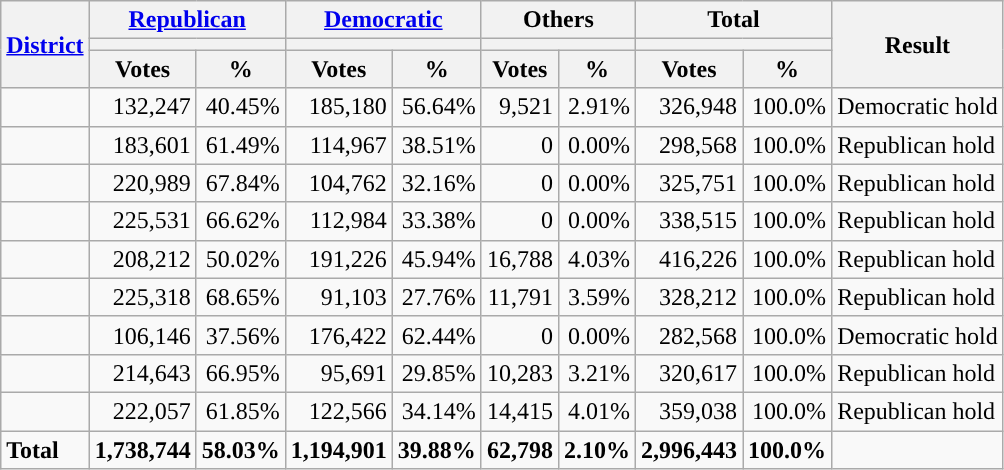<table class="wikitable plainrowheaders sortable" style="font-size:100%; text-align:right;">
<tr>
<th scope=col rowspan=3><a href='#'>District</a></th>
<th scope=col colspan=2><a href='#'>Republican</a></th>
<th scope=col colspan=2><a href='#'>Democratic</a></th>
<th scope=col colspan=2>Others</th>
<th scope=col colspan=2>Total</th>
<th scope=col rowspan=3>Result</th>
</tr>
<tr>
<th scope=col colspan=2 style="background:"></th>
<th scope=col colspan=2 style="background:"></th>
<th scope=col colspan=2></th>
<th scope=col colspan=2></th>
</tr>
<tr>
<th scope=col data-sort-type="number">Votes</th>
<th scope=col data-sort-type="number">%</th>
<th scope=col data-sort-type="number">Votes</th>
<th scope=col data-sort-type="number">%</th>
<th scope=col data-sort-type="number">Votes</th>
<th scope=col data-sort-type="number">%</th>
<th scope=col data-sort-type="number">Votes</th>
<th scope=col data-sort-type="number">%</th>
</tr>
<tr>
<td align=left></td>
<td>132,247</td>
<td>40.45%</td>
<td>185,180</td>
<td>56.64%</td>
<td>9,521</td>
<td>2.91%</td>
<td>326,948</td>
<td>100.0%</td>
<td align=left>Democratic hold</td>
</tr>
<tr>
<td align=left></td>
<td>183,601</td>
<td>61.49%</td>
<td>114,967</td>
<td>38.51%</td>
<td>0</td>
<td>0.00%</td>
<td>298,568</td>
<td>100.0%</td>
<td align=left>Republican hold</td>
</tr>
<tr>
<td align=left></td>
<td>220,989</td>
<td>67.84%</td>
<td>104,762</td>
<td>32.16%</td>
<td>0</td>
<td>0.00%</td>
<td>325,751</td>
<td>100.0%</td>
<td align=left>Republican hold</td>
</tr>
<tr>
<td align=left></td>
<td>225,531</td>
<td>66.62%</td>
<td>112,984</td>
<td>33.38%</td>
<td>0</td>
<td>0.00%</td>
<td>338,515</td>
<td>100.0%</td>
<td align=left>Republican hold</td>
</tr>
<tr>
<td align=left></td>
<td>208,212</td>
<td>50.02%</td>
<td>191,226</td>
<td>45.94%</td>
<td>16,788</td>
<td>4.03%</td>
<td>416,226</td>
<td>100.0%</td>
<td align=left>Republican hold</td>
</tr>
<tr>
<td align=left></td>
<td>225,318</td>
<td>68.65%</td>
<td>91,103</td>
<td>27.76%</td>
<td>11,791</td>
<td>3.59%</td>
<td>328,212</td>
<td>100.0%</td>
<td align=left>Republican hold</td>
</tr>
<tr>
<td align=left></td>
<td>106,146</td>
<td>37.56%</td>
<td>176,422</td>
<td>62.44%</td>
<td>0</td>
<td>0.00%</td>
<td>282,568</td>
<td>100.0%</td>
<td align=left>Democratic hold</td>
</tr>
<tr>
<td align=left></td>
<td>214,643</td>
<td>66.95%</td>
<td>95,691</td>
<td>29.85%</td>
<td>10,283</td>
<td>3.21%</td>
<td>320,617</td>
<td>100.0%</td>
<td align=left>Republican hold</td>
</tr>
<tr>
<td align=left></td>
<td>222,057</td>
<td>61.85%</td>
<td>122,566</td>
<td>34.14%</td>
<td>14,415</td>
<td>4.01%</td>
<td>359,038</td>
<td>100.0%</td>
<td align=left>Republican hold</td>
</tr>
<tr class="sortbottom" style="font-weight:bold">
<td align=left>Total</td>
<td>1,738,744</td>
<td>58.03%</td>
<td>1,194,901</td>
<td>39.88%</td>
<td>62,798</td>
<td>2.10%</td>
<td>2,996,443</td>
<td>100.0%</td>
<td></td>
</tr>
</table>
